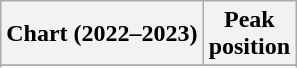<table class="wikitable sortable plainrowheaders" style="text-align:center">
<tr>
<th scope="col">Chart (2022–2023)</th>
<th scope="col">Peak<br>position</th>
</tr>
<tr>
</tr>
<tr>
</tr>
<tr>
</tr>
<tr>
</tr>
<tr>
</tr>
</table>
